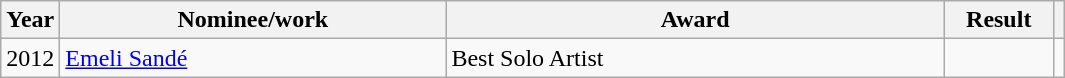<table class="wikitable">
<tr>
<th>Year</th>
<th width="250">Nominee/work</th>
<th width="325">Award</th>
<th width="65">Result</th>
<th></th>
</tr>
<tr>
<td>2012</td>
<td><a href='#'>Emeli Sandé</a></td>
<td>Best Solo Artist</td>
<td></td>
<td style="text-align:center;"></td>
</tr>
</table>
